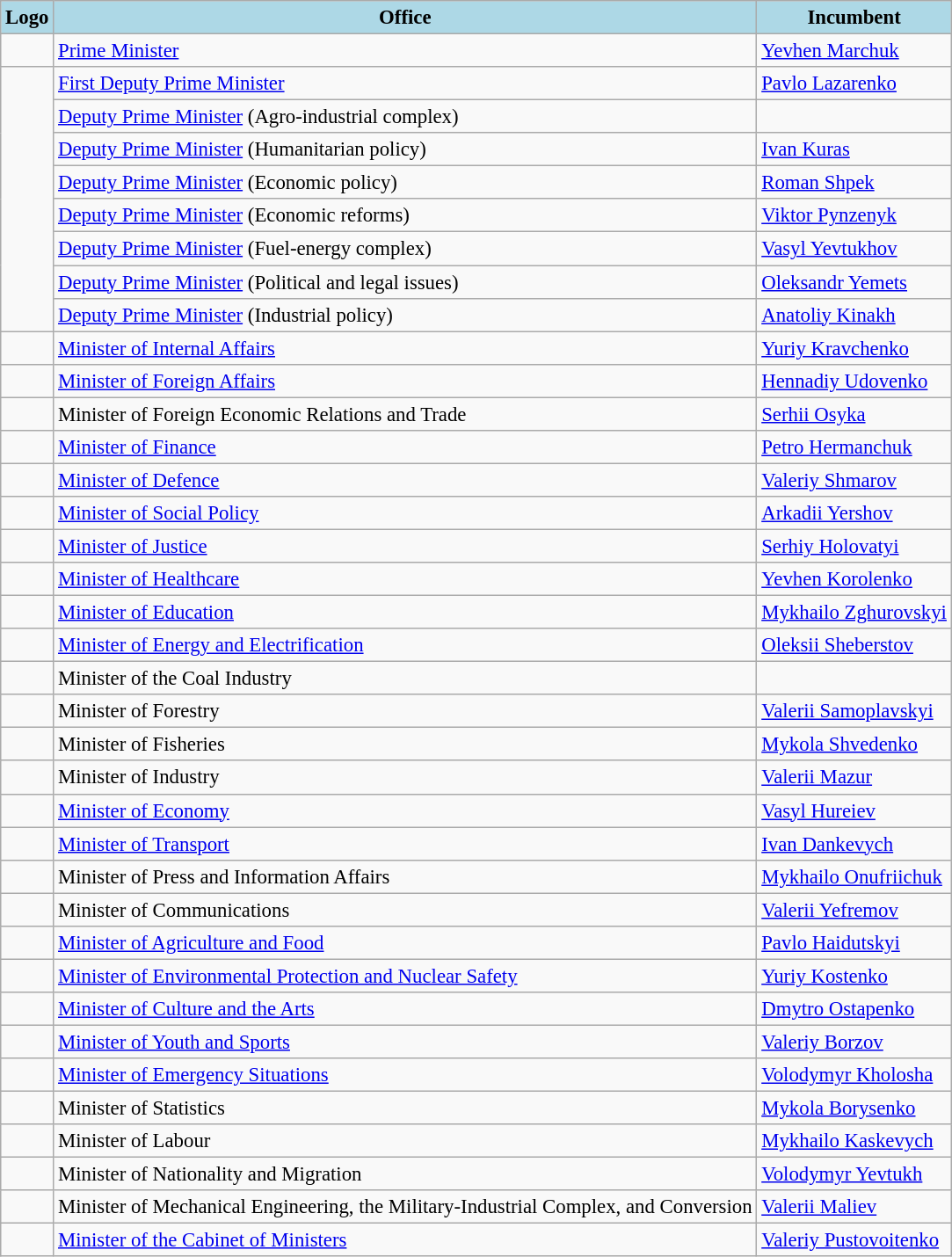<table class="wikitable" style="font-size: 95%;">
<tr>
<th style="background-color:#ADD8E6">Logo</th>
<th style="background-color:#ADD8E6">Office</th>
<th style="background-color:#ADD8E6">Incumbent</th>
</tr>
<tr>
<td></td>
<td><a href='#'>Prime Minister</a></td>
<td><a href='#'>Yevhen Marchuk</a></td>
</tr>
<tr>
<td rowspan=8></td>
<td><a href='#'>First Deputy Prime Minister</a></td>
<td><a href='#'>Pavlo Lazarenko</a></td>
</tr>
<tr>
<td><a href='#'>Deputy Prime Minister</a> (Agro-industrial complex)</td>
<td></td>
</tr>
<tr>
<td><a href='#'>Deputy Prime Minister</a> (Humanitarian policy)</td>
<td><a href='#'>Ivan Kuras</a></td>
</tr>
<tr>
<td><a href='#'>Deputy Prime Minister</a> (Economic policy)</td>
<td><a href='#'>Roman Shpek</a></td>
</tr>
<tr>
<td><a href='#'>Deputy Prime Minister</a> (Economic reforms)</td>
<td><a href='#'>Viktor Pynzenyk</a></td>
</tr>
<tr>
<td><a href='#'>Deputy Prime Minister</a> (Fuel-energy complex)</td>
<td><a href='#'>Vasyl Yevtukhov</a></td>
</tr>
<tr>
<td><a href='#'>Deputy Prime Minister</a> (Political and legal issues)</td>
<td><a href='#'>Oleksandr Yemets</a></td>
</tr>
<tr>
<td><a href='#'>Deputy Prime Minister</a> (Industrial policy)</td>
<td><a href='#'>Anatoliy Kinakh</a></td>
</tr>
<tr>
<td></td>
<td><a href='#'>Minister of Internal Affairs</a></td>
<td><a href='#'>Yuriy Kravchenko</a></td>
</tr>
<tr>
<td></td>
<td><a href='#'>Minister of Foreign Affairs</a></td>
<td><a href='#'>Hennadiy Udovenko</a></td>
</tr>
<tr>
<td></td>
<td>Minister of Foreign Economic Relations and Trade</td>
<td><a href='#'>Serhii Osyka</a></td>
</tr>
<tr>
<td></td>
<td><a href='#'>Minister of Finance</a></td>
<td><a href='#'>Petro Hermanchuk</a></td>
</tr>
<tr>
<td></td>
<td><a href='#'>Minister of Defence</a></td>
<td><a href='#'>Valeriy Shmarov</a></td>
</tr>
<tr>
<td></td>
<td><a href='#'>Minister of Social Policy</a></td>
<td><a href='#'>Arkadii Yershov</a></td>
</tr>
<tr>
<td></td>
<td><a href='#'>Minister of Justice</a></td>
<td><a href='#'>Serhiy Holovatyi</a></td>
</tr>
<tr>
<td></td>
<td><a href='#'>Minister of Healthcare</a></td>
<td><a href='#'>Yevhen Korolenko</a></td>
</tr>
<tr>
<td></td>
<td><a href='#'>Minister of Education</a></td>
<td><a href='#'>Mykhailo Zghurovskyi</a></td>
</tr>
<tr>
<td></td>
<td><a href='#'>Minister of Energy and Electrification</a></td>
<td><a href='#'>Oleksii Sheberstov</a></td>
</tr>
<tr>
<td></td>
<td>Minister of the Coal Industry</td>
<td></td>
</tr>
<tr>
<td></td>
<td>Minister of Forestry</td>
<td><a href='#'>Valerii Samoplavskyi</a></td>
</tr>
<tr>
<td></td>
<td>Minister of Fisheries</td>
<td><a href='#'>Mykola Shvedenko</a></td>
</tr>
<tr>
<td></td>
<td>Minister of Industry</td>
<td><a href='#'>Valerii Mazur</a></td>
</tr>
<tr>
<td></td>
<td><a href='#'>Minister of Economy</a></td>
<td><a href='#'>Vasyl Hureiev</a></td>
</tr>
<tr>
<td></td>
<td><a href='#'>Minister of Transport</a></td>
<td><a href='#'>Ivan Dankevych</a></td>
</tr>
<tr>
<td></td>
<td>Minister of Press and Information Affairs</td>
<td><a href='#'>Mykhailo Onufriichuk</a></td>
</tr>
<tr>
<td></td>
<td>Minister of Communications</td>
<td><a href='#'>Valerii Yefremov</a></td>
</tr>
<tr>
<td></td>
<td><a href='#'>Minister of Agriculture and Food</a></td>
<td><a href='#'>Pavlo Haidutskyi</a></td>
</tr>
<tr>
<td></td>
<td><a href='#'>Minister of Environmental Protection and Nuclear Safety</a></td>
<td><a href='#'>Yuriy Kostenko</a></td>
</tr>
<tr>
<td></td>
<td><a href='#'>Minister of Culture and the Arts</a></td>
<td><a href='#'>Dmytro Ostapenko</a></td>
</tr>
<tr>
<td></td>
<td><a href='#'>Minister of Youth and Sports</a></td>
<td><a href='#'>Valeriy Borzov</a></td>
</tr>
<tr>
<td></td>
<td><a href='#'>Minister of Emergency Situations</a></td>
<td><a href='#'>Volodymyr Kholosha</a></td>
</tr>
<tr>
<td></td>
<td>Minister of Statistics</td>
<td><a href='#'>Mykola Borysenko</a></td>
</tr>
<tr>
<td></td>
<td>Minister of Labour</td>
<td><a href='#'>Mykhailo Kaskevych</a></td>
</tr>
<tr>
<td></td>
<td>Minister of Nationality and Migration</td>
<td><a href='#'>Volodymyr Yevtukh</a></td>
</tr>
<tr>
<td></td>
<td>Minister of Mechanical Engineering, the Military-Industrial Complex, and Conversion</td>
<td><a href='#'>Valerii Maliev</a></td>
</tr>
<tr>
<td></td>
<td><a href='#'>Minister of the Cabinet of Ministers</a></td>
<td><a href='#'>Valeriy Pustovoitenko</a></td>
</tr>
</table>
